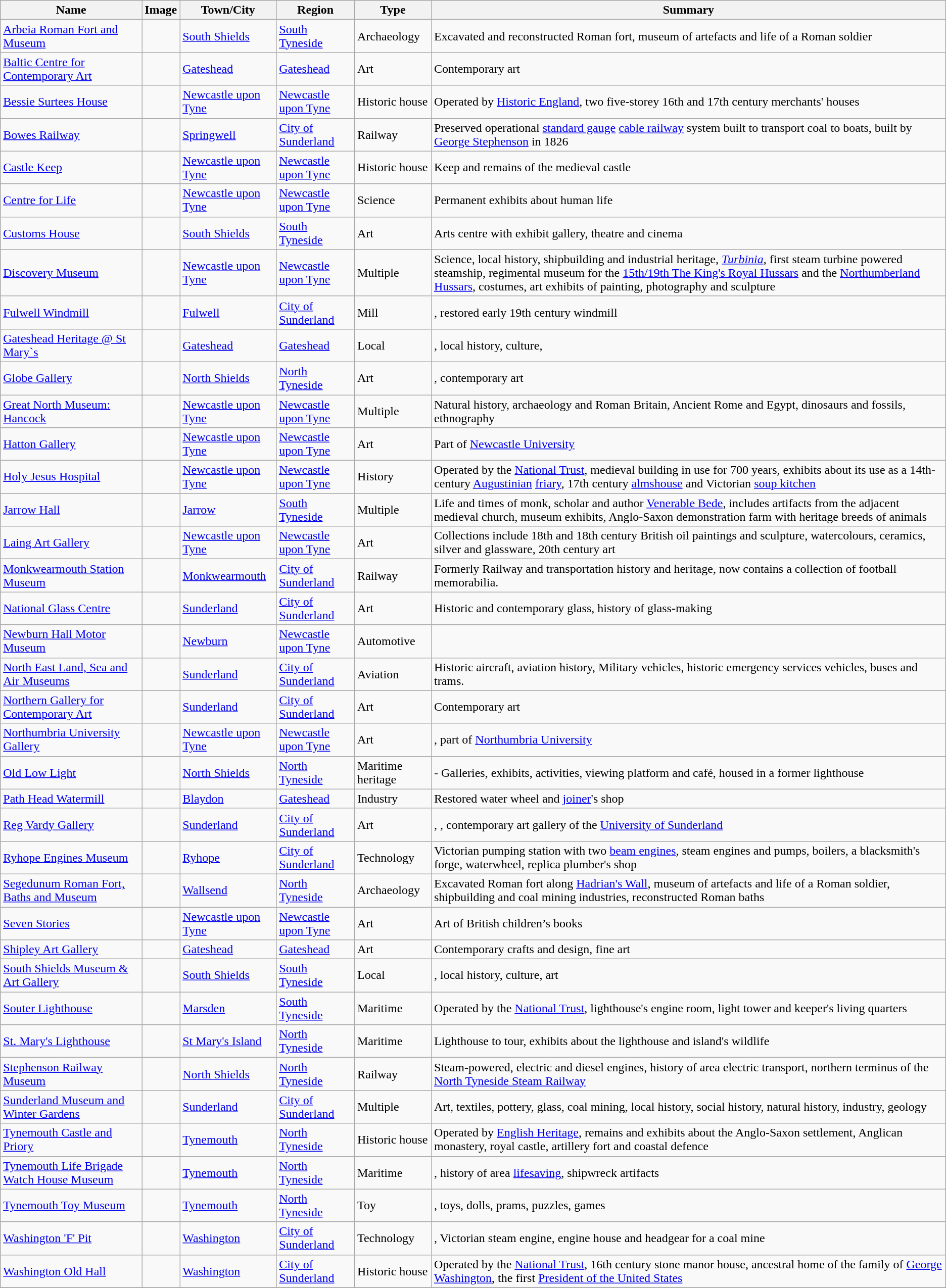<table class="wikitable sortable">
<tr>
<th>Name</th>
<th>Image</th>
<th>Town/City</th>
<th>Region</th>
<th>Type</th>
<th>Summary</th>
</tr>
<tr>
<td><a href='#'>Arbeia Roman Fort and Museum</a></td>
<td></td>
<td><a href='#'>South Shields</a></td>
<td><a href='#'>South Tyneside</a></td>
<td>Archaeology</td>
<td>Excavated and reconstructed Roman fort, museum of artefacts and life of a Roman soldier</td>
</tr>
<tr>
<td><a href='#'>Baltic Centre for Contemporary Art</a></td>
<td></td>
<td><a href='#'>Gateshead</a></td>
<td><a href='#'>Gateshead</a></td>
<td>Art</td>
<td>Contemporary art</td>
</tr>
<tr>
<td><a href='#'>Bessie Surtees House</a></td>
<td></td>
<td><a href='#'>Newcastle upon Tyne</a></td>
<td><a href='#'>Newcastle upon Tyne</a></td>
<td>Historic house</td>
<td>Operated by <a href='#'>Historic England</a>, two five-storey 16th and 17th century merchants' houses</td>
</tr>
<tr>
<td><a href='#'>Bowes Railway</a></td>
<td></td>
<td><a href='#'>Springwell</a></td>
<td><a href='#'>City of Sunderland</a></td>
<td>Railway</td>
<td>Preserved operational <a href='#'>standard gauge</a> <a href='#'>cable railway</a> system built to transport coal to boats, built by <a href='#'>George Stephenson</a> in 1826</td>
</tr>
<tr>
<td><a href='#'>Castle Keep</a></td>
<td></td>
<td><a href='#'>Newcastle upon Tyne</a></td>
<td><a href='#'>Newcastle upon Tyne</a></td>
<td>Historic house</td>
<td>Keep and remains of the medieval castle</td>
</tr>
<tr>
<td><a href='#'>Centre for Life</a></td>
<td></td>
<td><a href='#'>Newcastle upon Tyne</a></td>
<td><a href='#'>Newcastle upon Tyne</a></td>
<td>Science</td>
<td>Permanent exhibits about human life</td>
</tr>
<tr>
<td><a href='#'>Customs House</a></td>
<td></td>
<td><a href='#'>South Shields</a></td>
<td><a href='#'>South Tyneside</a></td>
<td>Art</td>
<td>Arts centre with exhibit gallery, theatre and cinema</td>
</tr>
<tr>
<td><a href='#'>Discovery Museum</a></td>
<td></td>
<td><a href='#'>Newcastle upon Tyne</a></td>
<td><a href='#'>Newcastle upon Tyne</a></td>
<td>Multiple</td>
<td>Science, local history, shipbuilding and industrial heritage, <em><a href='#'>Turbinia</a></em>, first steam turbine powered steamship, regimental museum for the <a href='#'>15th/19th The King's Royal Hussars</a> and the <a href='#'>Northumberland Hussars</a>, costumes, art exhibits of painting, photography and sculpture</td>
</tr>
<tr>
<td><a href='#'>Fulwell Windmill</a></td>
<td></td>
<td><a href='#'>Fulwell</a></td>
<td><a href='#'>City of Sunderland</a></td>
<td>Mill</td>
<td>, restored early 19th century windmill</td>
</tr>
<tr>
<td><a href='#'>Gateshead Heritage @ St Mary`s</a></td>
<td></td>
<td><a href='#'>Gateshead</a></td>
<td><a href='#'>Gateshead</a></td>
<td>Local</td>
<td>, local history, culture,</td>
</tr>
<tr>
<td><a href='#'>Globe Gallery</a></td>
<td></td>
<td><a href='#'>North Shields</a></td>
<td><a href='#'>North Tyneside</a></td>
<td>Art</td>
<td>, contemporary art</td>
</tr>
<tr>
<td><a href='#'>Great North Museum: Hancock</a></td>
<td></td>
<td><a href='#'>Newcastle upon Tyne</a></td>
<td><a href='#'>Newcastle upon Tyne</a></td>
<td>Multiple</td>
<td>Natural history, archaeology and Roman Britain, Ancient Rome and Egypt, dinosaurs and fossils, ethnography</td>
</tr>
<tr>
<td><a href='#'>Hatton Gallery</a></td>
<td></td>
<td><a href='#'>Newcastle upon Tyne</a></td>
<td><a href='#'>Newcastle upon Tyne</a></td>
<td>Art</td>
<td>Part of <a href='#'>Newcastle University</a></td>
</tr>
<tr>
<td><a href='#'>Holy Jesus Hospital</a></td>
<td></td>
<td><a href='#'>Newcastle upon Tyne</a></td>
<td><a href='#'>Newcastle upon Tyne</a></td>
<td>History</td>
<td>Operated by the <a href='#'>National Trust</a>, medieval building in use for 700 years, exhibits about its use as a 14th-century <a href='#'>Augustinian</a> <a href='#'>friary</a>, 17th century <a href='#'>almshouse</a> and Victorian <a href='#'>soup kitchen</a></td>
</tr>
<tr>
<td><a href='#'>Jarrow Hall</a></td>
<td></td>
<td><a href='#'>Jarrow</a></td>
<td><a href='#'>South Tyneside</a></td>
<td>Multiple</td>
<td>Life and times of monk, scholar and author <a href='#'>Venerable Bede</a>, includes artifacts from the adjacent medieval church, museum exhibits, Anglo-Saxon demonstration farm with heritage breeds of animals</td>
</tr>
<tr>
<td><a href='#'>Laing Art Gallery</a></td>
<td></td>
<td><a href='#'>Newcastle upon Tyne</a></td>
<td><a href='#'>Newcastle upon Tyne</a></td>
<td>Art</td>
<td>Collections include 18th and 18th century British oil paintings and sculpture, watercolours, ceramics, silver and glassware, 20th century art</td>
</tr>
<tr>
<td><a href='#'>Monkwearmouth Station Museum</a></td>
<td></td>
<td><a href='#'>Monkwearmouth</a></td>
<td><a href='#'>City of Sunderland</a></td>
<td>Railway</td>
<td>Formerly Railway and transportation history and heritage, now contains a collection of football memorabilia.</td>
</tr>
<tr>
<td><a href='#'>National Glass Centre</a></td>
<td></td>
<td><a href='#'>Sunderland</a></td>
<td><a href='#'>City of Sunderland</a></td>
<td>Art</td>
<td>Historic and contemporary glass, history of glass-making</td>
</tr>
<tr>
<td><a href='#'>Newburn Hall Motor Museum</a></td>
<td></td>
<td><a href='#'>Newburn</a></td>
<td><a href='#'>Newcastle upon Tyne</a></td>
<td>Automotive</td>
<td></td>
</tr>
<tr>
<td><a href='#'>North East Land, Sea and Air Museums</a></td>
<td></td>
<td><a href='#'>Sunderland</a></td>
<td><a href='#'>City of Sunderland</a></td>
<td>Aviation</td>
<td>Historic aircraft, aviation history, Military vehicles, historic emergency services vehicles, buses and trams.</td>
</tr>
<tr>
<td><a href='#'>Northern Gallery for Contemporary Art</a></td>
<td></td>
<td><a href='#'>Sunderland</a></td>
<td><a href='#'>City of Sunderland</a></td>
<td>Art</td>
<td>Contemporary art</td>
</tr>
<tr>
<td><a href='#'>Northumbria University Gallery</a></td>
<td></td>
<td><a href='#'>Newcastle upon Tyne</a></td>
<td><a href='#'>Newcastle upon Tyne</a></td>
<td>Art</td>
<td>, part of <a href='#'>Northumbria University</a></td>
</tr>
<tr>
<td><a href='#'>Old Low Light</a></td>
<td></td>
<td><a href='#'>North Shields</a></td>
<td><a href='#'>North Tyneside</a></td>
<td>Maritime heritage</td>
<td> - Galleries, exhibits, activities, viewing platform and café, housed in a former lighthouse</td>
</tr>
<tr>
<td><a href='#'>Path Head Watermill</a></td>
<td></td>
<td><a href='#'>Blaydon</a></td>
<td><a href='#'>Gateshead</a></td>
<td>Industry</td>
<td>Restored water wheel and <a href='#'>joiner</a>'s shop</td>
</tr>
<tr>
<td><a href='#'>Reg Vardy Gallery</a></td>
<td></td>
<td><a href='#'>Sunderland</a></td>
<td><a href='#'>City of Sunderland</a></td>
<td>Art</td>
<td>, , contemporary art gallery of the <a href='#'>University of Sunderland</a></td>
</tr>
<tr>
<td><a href='#'>Ryhope Engines Museum</a></td>
<td></td>
<td><a href='#'>Ryhope</a></td>
<td><a href='#'>City of Sunderland</a></td>
<td>Technology</td>
<td>Victorian pumping station with two <a href='#'>beam engines</a>, steam engines and pumps, boilers, a blacksmith's forge, waterwheel, replica plumber's shop</td>
</tr>
<tr>
<td><a href='#'>Segedunum Roman Fort, Baths and Museum</a></td>
<td></td>
<td><a href='#'>Wallsend</a></td>
<td><a href='#'>North Tyneside</a></td>
<td>Archaeology</td>
<td>Excavated Roman fort along <a href='#'>Hadrian's Wall</a>, museum of artefacts and life of a Roman soldier, shipbuilding and coal mining industries, reconstructed Roman baths</td>
</tr>
<tr>
<td><a href='#'>Seven Stories</a></td>
<td></td>
<td><a href='#'>Newcastle upon Tyne</a></td>
<td><a href='#'>Newcastle upon Tyne</a></td>
<td>Art</td>
<td>Art of British children’s books</td>
</tr>
<tr>
<td><a href='#'>Shipley Art Gallery</a></td>
<td></td>
<td><a href='#'>Gateshead</a></td>
<td><a href='#'>Gateshead</a></td>
<td>Art</td>
<td>Contemporary crafts and design, fine art</td>
</tr>
<tr>
<td><a href='#'>South Shields Museum & Art Gallery</a></td>
<td></td>
<td><a href='#'>South Shields</a></td>
<td><a href='#'>South Tyneside</a></td>
<td>Local</td>
<td>, local history, culture, art</td>
</tr>
<tr>
<td><a href='#'>Souter Lighthouse</a></td>
<td></td>
<td><a href='#'>Marsden</a></td>
<td><a href='#'>South Tyneside</a></td>
<td>Maritime</td>
<td>Operated by the <a href='#'>National Trust</a>, lighthouse's engine room, light tower and keeper's living quarters</td>
</tr>
<tr>
<td><a href='#'>St. Mary's Lighthouse</a></td>
<td></td>
<td><a href='#'>St Mary's Island</a></td>
<td><a href='#'>North Tyneside</a></td>
<td>Maritime</td>
<td>Lighthouse to tour, exhibits about the lighthouse and island's wildlife</td>
</tr>
<tr>
<td><a href='#'>Stephenson Railway Museum</a></td>
<td></td>
<td><a href='#'>North Shields</a></td>
<td><a href='#'>North Tyneside</a></td>
<td>Railway</td>
<td>Steam-powered, electric and diesel engines, history of area electric transport, northern terminus of the <a href='#'>North Tyneside Steam Railway</a></td>
</tr>
<tr>
<td><a href='#'>Sunderland Museum and Winter Gardens</a></td>
<td></td>
<td><a href='#'>Sunderland</a></td>
<td><a href='#'>City of Sunderland</a></td>
<td>Multiple</td>
<td>Art, textiles, pottery, glass, coal mining, local history, social history, natural history, industry, geology</td>
</tr>
<tr>
<td><a href='#'>Tynemouth Castle and Priory</a></td>
<td></td>
<td><a href='#'>Tynemouth</a></td>
<td><a href='#'>North Tyneside</a></td>
<td>Historic house</td>
<td>Operated by <a href='#'>English Heritage</a>, remains and exhibits about the Anglo-Saxon settlement, Anglican monastery, royal castle, artillery fort and coastal defence</td>
</tr>
<tr>
<td><a href='#'>Tynemouth Life Brigade Watch House Museum</a></td>
<td></td>
<td><a href='#'>Tynemouth</a></td>
<td><a href='#'>North Tyneside</a></td>
<td>Maritime</td>
<td>, history of area <a href='#'>lifesaving</a>, shipwreck artifacts</td>
</tr>
<tr>
<td><a href='#'>Tynemouth Toy Museum</a></td>
<td></td>
<td><a href='#'>Tynemouth</a></td>
<td><a href='#'>North Tyneside</a></td>
<td>Toy</td>
<td>, toys, dolls, prams, puzzles, games</td>
</tr>
<tr>
<td><a href='#'>Washington 'F' Pit</a></td>
<td></td>
<td><a href='#'>Washington</a></td>
<td><a href='#'>City of Sunderland</a></td>
<td>Technology</td>
<td>, Victorian steam engine, engine house and headgear for a coal mine</td>
</tr>
<tr>
<td><a href='#'>Washington Old Hall</a></td>
<td></td>
<td><a href='#'>Washington</a></td>
<td><a href='#'>City of Sunderland</a></td>
<td>Historic house</td>
<td>Operated by the <a href='#'>National Trust</a>, 16th century stone manor house, ancestral home of the family of <a href='#'>George Washington</a>, the first <a href='#'>President of the United States</a></td>
</tr>
<tr>
</tr>
</table>
